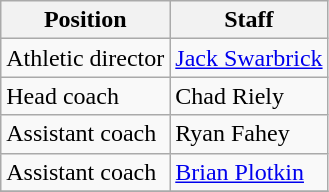<table class="wikitable">
<tr>
<th>Position</th>
<th>Staff</th>
</tr>
<tr>
<td>Athletic director</td>
<td><a href='#'>Jack Swarbrick</a></td>
</tr>
<tr>
<td>Head coach</td>
<td>Chad Riely</td>
</tr>
<tr>
<td>Assistant coach</td>
<td>Ryan Fahey</td>
</tr>
<tr>
<td>Assistant coach</td>
<td><a href='#'>Brian Plotkin</a></td>
</tr>
<tr>
</tr>
</table>
